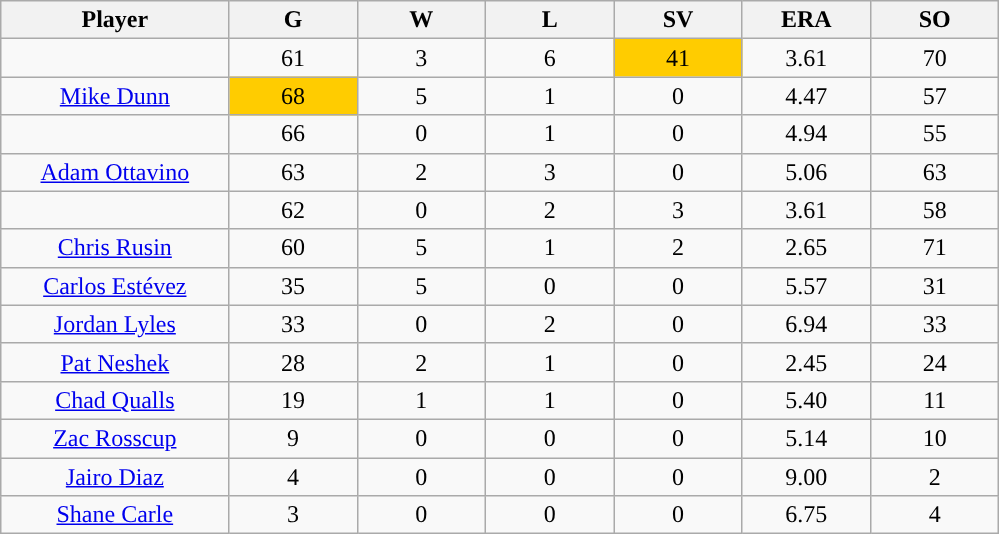<table class="wikitable sortable">
<tr>
<th bgcolor="#DDDDFF" width="16%">Player</th>
<th bgcolor="#DDDDFF" width="9%">G</th>
<th bgcolor="#DDDDFF" width="9%">W</th>
<th bgcolor="#DDDDFF" width="9%">L</th>
<th bgcolor="#DDDDFF" width="9%">SV</th>
<th bgcolor="#DDDDFF" width="9%">ERA</th>
<th bgcolor="#DDDDFF" width="9%">SO</th>
</tr>
<tr align="center">
<td></td>
<td>61</td>
<td>3</td>
<td>6</td>
<td bgcolor="#FFCC00">41</td>
<td>3.61</td>
<td>70</td>
</tr>
<tr align="center">
<td><a href='#'>Mike Dunn</a></td>
<td bgcolor="#FFCC00">68</td>
<td>5</td>
<td>1</td>
<td>0</td>
<td>4.47</td>
<td>57</td>
</tr>
<tr align=center>
<td></td>
<td>66</td>
<td>0</td>
<td>1</td>
<td>0</td>
<td>4.94</td>
<td>55</td>
</tr>
<tr align="center">
<td><a href='#'>Adam Ottavino</a></td>
<td>63</td>
<td>2</td>
<td>3</td>
<td>0</td>
<td>5.06</td>
<td>63</td>
</tr>
<tr align=center>
<td></td>
<td>62</td>
<td>0</td>
<td>2</td>
<td>3</td>
<td>3.61</td>
<td>58</td>
</tr>
<tr align="center">
<td><a href='#'>Chris Rusin</a></td>
<td>60</td>
<td>5</td>
<td>1</td>
<td>2</td>
<td>2.65</td>
<td>71</td>
</tr>
<tr align=center>
<td><a href='#'>Carlos Estévez</a></td>
<td>35</td>
<td>5</td>
<td>0</td>
<td>0</td>
<td>5.57</td>
<td>31</td>
</tr>
<tr align="center">
<td><a href='#'>Jordan Lyles</a></td>
<td>33</td>
<td>0</td>
<td>2</td>
<td>0</td>
<td>6.94</td>
<td>33</td>
</tr>
<tr align=center>
<td><a href='#'>Pat Neshek</a></td>
<td>28</td>
<td>2</td>
<td>1</td>
<td>0</td>
<td>2.45</td>
<td>24</td>
</tr>
<tr align=center>
<td><a href='#'>Chad Qualls</a></td>
<td>19</td>
<td>1</td>
<td>1</td>
<td>0</td>
<td>5.40</td>
<td>11</td>
</tr>
<tr align=center>
<td><a href='#'>Zac Rosscup</a></td>
<td>9</td>
<td>0</td>
<td>0</td>
<td>0</td>
<td>5.14</td>
<td>10</td>
</tr>
<tr align=center>
<td><a href='#'>Jairo Diaz</a></td>
<td>4</td>
<td>0</td>
<td>0</td>
<td>0</td>
<td>9.00</td>
<td>2</td>
</tr>
<tr align=center>
<td><a href='#'>Shane Carle</a></td>
<td>3</td>
<td>0</td>
<td>0</td>
<td>0</td>
<td>6.75</td>
<td>4</td>
</tr>
</table>
